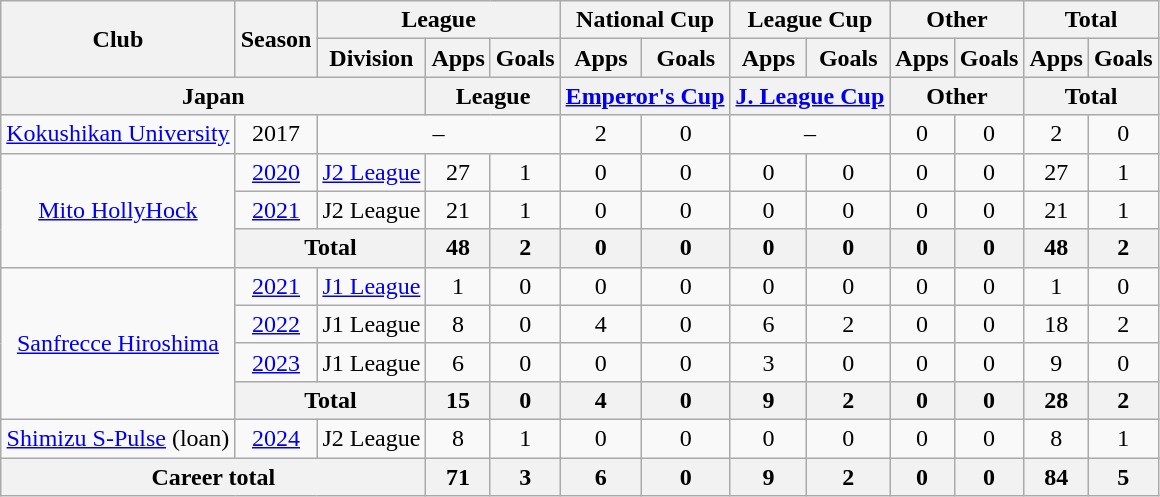<table class="wikitable" style="text-align: center">
<tr>
<th rowspan="2">Club</th>
<th rowspan="2">Season</th>
<th colspan="3">League</th>
<th colspan="2">National Cup</th>
<th colspan="2">League Cup</th>
<th colspan="2">Other</th>
<th colspan="2">Total</th>
</tr>
<tr>
<th>Division</th>
<th>Apps</th>
<th>Goals</th>
<th>Apps</th>
<th>Goals</th>
<th>Apps</th>
<th>Goals</th>
<th>Apps</th>
<th>Goals</th>
<th>Apps</th>
<th>Goals</th>
</tr>
<tr>
<th colspan=3>Japan</th>
<th colspan=2>League</th>
<th colspan=2><a href='#'>Emperor's Cup</a></th>
<th colspan=2><a href='#'>J. League Cup</a></th>
<th colspan=2>Other</th>
<th colspan=2>Total</th>
</tr>
<tr>
<td><a href='#'>Kokushikan University</a></td>
<td>2017</td>
<td colspan="3">–</td>
<td>2</td>
<td>0</td>
<td colspan="2">–</td>
<td>0</td>
<td>0</td>
<td>2</td>
<td>0</td>
</tr>
<tr>
<td rowspan="3"><a href='#'>Mito HollyHock</a></td>
<td><a href='#'>2020</a></td>
<td><a href='#'>J2 League</a></td>
<td>27</td>
<td>1</td>
<td>0</td>
<td>0</td>
<td>0</td>
<td>0</td>
<td>0</td>
<td>0</td>
<td>27</td>
<td>1</td>
</tr>
<tr>
<td><a href='#'>2021</a></td>
<td>J2 League</td>
<td>21</td>
<td>1</td>
<td>0</td>
<td>0</td>
<td>0</td>
<td>0</td>
<td>0</td>
<td>0</td>
<td>21</td>
<td>1</td>
</tr>
<tr>
<th colspan=2>Total</th>
<th>48</th>
<th>2</th>
<th>0</th>
<th>0</th>
<th>0</th>
<th>0</th>
<th>0</th>
<th>0</th>
<th>48</th>
<th>2</th>
</tr>
<tr>
<td rowspan="4"><a href='#'>Sanfrecce Hiroshima</a></td>
<td><a href='#'>2021</a></td>
<td><a href='#'>J1 League</a></td>
<td>1</td>
<td>0</td>
<td>0</td>
<td>0</td>
<td>0</td>
<td>0</td>
<td>0</td>
<td>0</td>
<td>1</td>
<td>0</td>
</tr>
<tr>
<td><a href='#'>2022</a></td>
<td>J1 League</td>
<td>8</td>
<td>0</td>
<td>4</td>
<td>0</td>
<td>6</td>
<td>2</td>
<td>0</td>
<td>0</td>
<td>18</td>
<td>2</td>
</tr>
<tr>
<td><a href='#'>2023</a></td>
<td>J1 League</td>
<td>6</td>
<td>0</td>
<td>0</td>
<td>0</td>
<td>3</td>
<td>0</td>
<td>0</td>
<td>0</td>
<td>9</td>
<td>0</td>
</tr>
<tr>
<th colspan=2>Total</th>
<th>15</th>
<th>0</th>
<th>4</th>
<th>0</th>
<th>9</th>
<th>2</th>
<th>0</th>
<th>0</th>
<th>28</th>
<th>2</th>
</tr>
<tr>
<td><a href='#'>Shimizu S-Pulse</a> (loan)</td>
<td><a href='#'>2024</a></td>
<td>J2 League</td>
<td>8</td>
<td>1</td>
<td>0</td>
<td>0</td>
<td>0</td>
<td>0</td>
<td>0</td>
<td>0</td>
<td>8</td>
<td>1</td>
</tr>
<tr>
<th colspan=3>Career total</th>
<th>71</th>
<th>3</th>
<th>6</th>
<th>0</th>
<th>9</th>
<th>2</th>
<th>0</th>
<th>0</th>
<th>84</th>
<th>5</th>
</tr>
</table>
